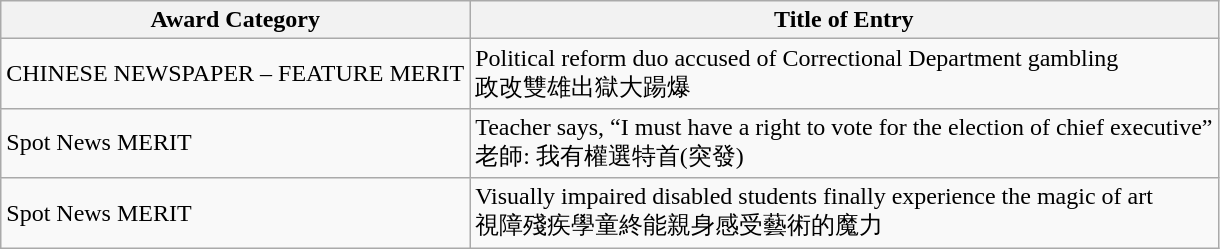<table class="wikitable">
<tr>
<th>Award Category</th>
<th>Title of Entry</th>
</tr>
<tr>
<td>CHINESE NEWSPAPER – FEATURE MERIT</td>
<td>Political reform duo accused of Correctional Department gambling<br>政改雙雄出獄大踼爆</td>
</tr>
<tr>
<td>Spot News MERIT</td>
<td>Teacher says, “I must have a right to vote for the election of chief executive”<br>老師: 我有權選特首(突發)</td>
</tr>
<tr>
<td>Spot News MERIT</td>
<td>Visually impaired disabled students finally experience the magic of art<br>視障殘疾學童終能親身感受藝術的魔力</td>
</tr>
</table>
